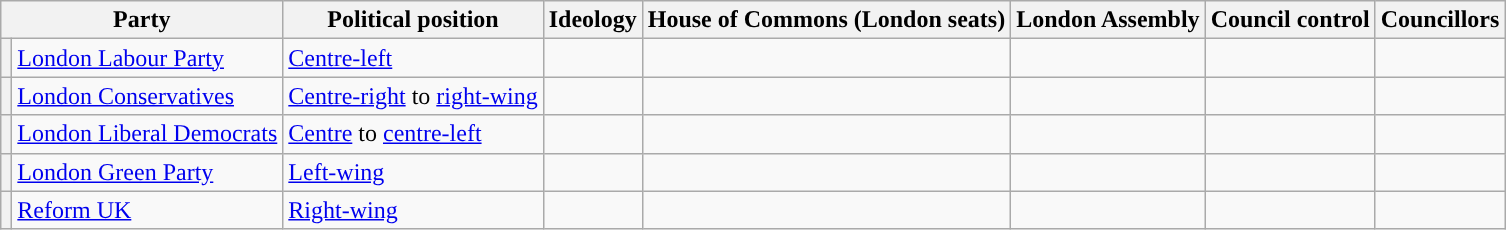<table class="wikitable">
<tr>
<th colspan="2">Party</th>
<th>Political position</th>
<th>Ideology</th>
<th>House of Commons (London seats)</th>
<th>London Assembly</th>
<th>Council control</th>
<th>Councillors</th>
</tr>
<tr>
<th style="background-color: "></th>
<td><a href='#'>London Labour Party</a></td>
<td><a href='#'>Centre-left</a></td>
<td></td>
<td></td>
<td></td>
<td></td>
<td></td>
</tr>
<tr>
<th style="background-color: "></th>
<td><a href='#'>London Conservatives</a></td>
<td><a href='#'>Centre-right</a> to <a href='#'>right-wing</a></td>
<td><br>
</td>
<td></td>
<td></td>
<td></td>
<td></td>
</tr>
<tr>
<th style="background-color: "></th>
<td><a href='#'>London Liberal Democrats</a></td>
<td><a href='#'>Centre</a> to <a href='#'>centre-left</a></td>
<td><br></td>
<td></td>
<td></td>
<td></td>
<td></td>
</tr>
<tr>
<th style="background-color: "></th>
<td><a href='#'>London Green Party</a></td>
<td><a href='#'>Left-wing</a></td>
<td><br></td>
<td></td>
<td></td>
<td></td>
<td></td>
</tr>
<tr>
<th style="background-color: "></th>
<td><a href='#'>Reform UK</a></td>
<td><a href='#'>Right-wing</a></td>
<td><br></td>
<td></td>
<td></td>
<td></td>
<td></td>
</tr>
</table>
